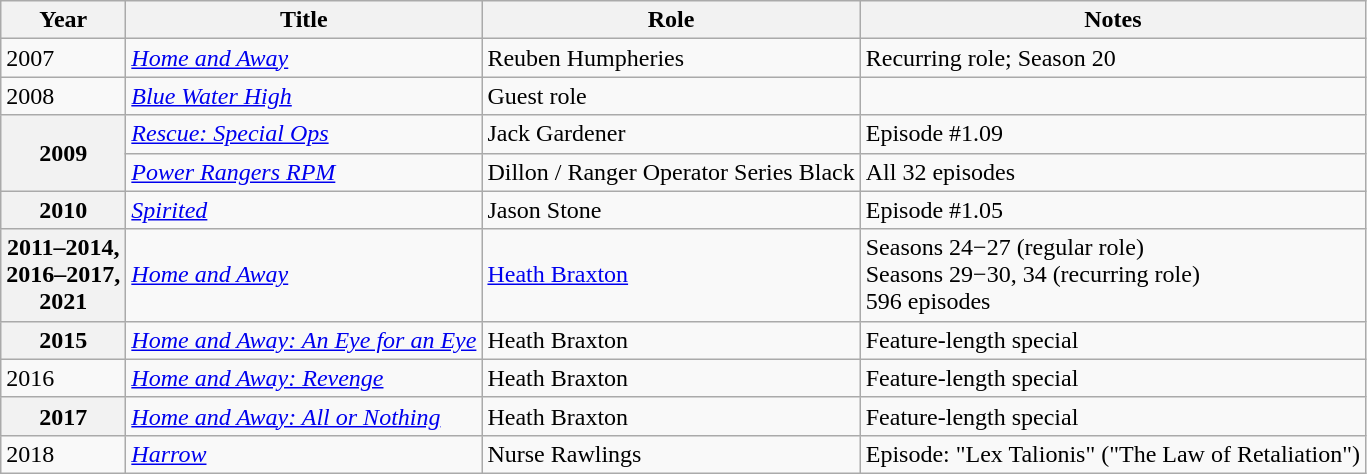<table class="wikitable sortable plainrowheaders">
<tr>
<th scope="col">Year</th>
<th scope="col">Title</th>
<th scope="col">Role</th>
<th scope="col" class="unsortable">Notes</th>
</tr>
<tr>
<td>2007</td>
<td><em><a href='#'>Home and Away</a></em></td>
<td>Reuben Humpheries</td>
<td>Recurring role; Season 20</td>
</tr>
<tr>
<td>2008</td>
<td><em><a href='#'>Blue Water High</a></em></td>
<td>Guest role</td>
<td></td>
</tr>
<tr>
<th rowspan="2" scope="row">2009</th>
<td><em><a href='#'>Rescue: Special Ops</a></em></td>
<td>Jack Gardener</td>
<td>Episode #1.09</td>
</tr>
<tr>
<td><em><a href='#'>Power Rangers RPM</a></em></td>
<td>Dillon / Ranger Operator Series Black</td>
<td>All 32 episodes</td>
</tr>
<tr>
<th scope="row">2010</th>
<td><em><a href='#'>Spirited</a></em></td>
<td>Jason Stone</td>
<td>Episode #1.05</td>
</tr>
<tr>
<th scope="row">2011–2014,<br>2016–2017,<br>2021</th>
<td><em><a href='#'>Home and Away</a></em></td>
<td><a href='#'>Heath Braxton</a></td>
<td>Seasons 24−27 (regular role) <br> Seasons 29−30, 34 (recurring role)<br>596 episodes</td>
</tr>
<tr>
<th scope="row">2015</th>
<td><em><a href='#'>Home and Away: An Eye for an Eye</a></em></td>
<td>Heath Braxton</td>
<td>Feature-length special</td>
</tr>
<tr>
<td>2016</td>
<td><em><a href='#'>Home and Away: Revenge</a></em></td>
<td>Heath Braxton</td>
<td>Feature-length special</td>
</tr>
<tr>
<th scope="row">2017</th>
<td><em><a href='#'>Home and Away: All or Nothing</a></em></td>
<td>Heath Braxton</td>
<td>Feature-length special</td>
</tr>
<tr>
<td>2018</td>
<td><em><a href='#'>Harrow</a></em></td>
<td>Nurse Rawlings</td>
<td>Episode: "Lex Talionis" ("The Law of Retaliation")</td>
</tr>
</table>
